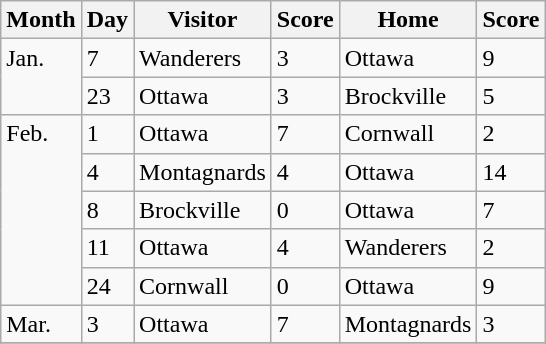<table class="wikitable">
<tr>
<th>Month</th>
<th>Day</th>
<th>Visitor</th>
<th>Score</th>
<th>Home</th>
<th>Score</th>
</tr>
<tr>
<td rowspan=2 valign=top>Jan.</td>
<td>7</td>
<td>Wanderers</td>
<td>3</td>
<td>Ottawa</td>
<td>9</td>
</tr>
<tr>
<td>23</td>
<td>Ottawa</td>
<td>3</td>
<td>Brockville</td>
<td>5</td>
</tr>
<tr>
<td rowspan=5 valign=top>Feb.</td>
<td>1</td>
<td>Ottawa</td>
<td>7</td>
<td>Cornwall</td>
<td>2</td>
</tr>
<tr>
<td>4</td>
<td>Montagnards</td>
<td>4</td>
<td>Ottawa</td>
<td>14</td>
</tr>
<tr>
<td>8</td>
<td>Brockville</td>
<td>0</td>
<td>Ottawa</td>
<td>7</td>
</tr>
<tr>
<td>11</td>
<td>Ottawa</td>
<td>4</td>
<td>Wanderers</td>
<td>2</td>
</tr>
<tr>
<td>24</td>
<td>Cornwall</td>
<td>0</td>
<td>Ottawa</td>
<td>9</td>
</tr>
<tr>
<td valign=top>Mar.</td>
<td>3</td>
<td>Ottawa</td>
<td>7</td>
<td>Montagnards</td>
<td>3</td>
</tr>
<tr>
</tr>
</table>
